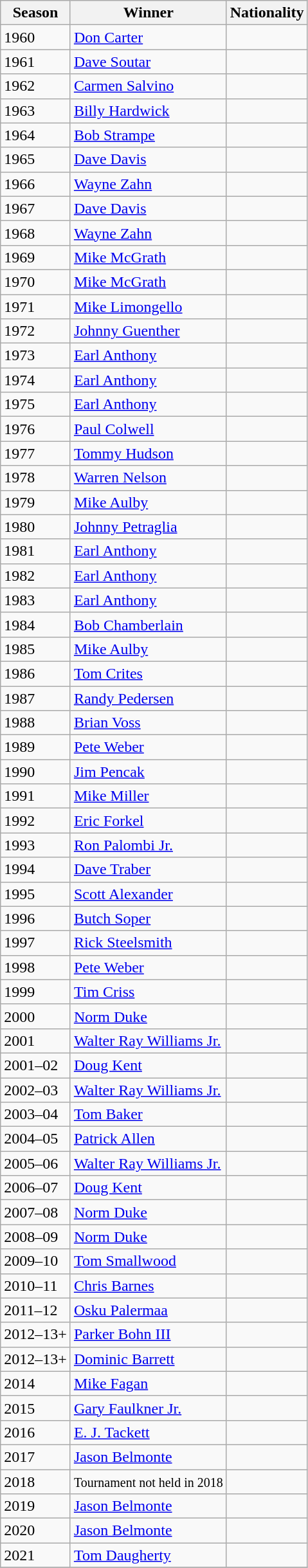<table class="wikitable">
<tr>
<th>Season</th>
<th>Winner</th>
<th>Nationality</th>
</tr>
<tr>
<td>1960</td>
<td><a href='#'>Don Carter</a></td>
<td></td>
</tr>
<tr>
<td>1961</td>
<td><a href='#'>Dave Soutar</a></td>
<td></td>
</tr>
<tr>
<td>1962</td>
<td><a href='#'>Carmen Salvino</a></td>
<td></td>
</tr>
<tr>
<td>1963</td>
<td><a href='#'>Billy Hardwick</a></td>
<td></td>
</tr>
<tr>
<td>1964</td>
<td><a href='#'>Bob Strampe</a></td>
<td></td>
</tr>
<tr>
<td>1965</td>
<td><a href='#'>Dave Davis</a></td>
<td></td>
</tr>
<tr>
<td>1966</td>
<td><a href='#'>Wayne Zahn</a></td>
<td></td>
</tr>
<tr>
<td>1967</td>
<td><a href='#'>Dave Davis</a></td>
<td></td>
</tr>
<tr>
<td>1968</td>
<td><a href='#'>Wayne Zahn</a></td>
<td></td>
</tr>
<tr>
<td>1969</td>
<td><a href='#'>Mike McGrath</a></td>
<td></td>
</tr>
<tr>
<td>1970</td>
<td><a href='#'>Mike McGrath</a></td>
<td></td>
</tr>
<tr>
<td>1971</td>
<td><a href='#'>Mike Limongello</a></td>
<td></td>
</tr>
<tr>
<td>1972</td>
<td><a href='#'>Johnny Guenther</a></td>
<td></td>
</tr>
<tr>
<td>1973</td>
<td><a href='#'>Earl Anthony</a></td>
<td></td>
</tr>
<tr>
<td>1974</td>
<td><a href='#'>Earl Anthony</a></td>
<td></td>
</tr>
<tr>
<td>1975</td>
<td><a href='#'>Earl Anthony</a></td>
<td></td>
</tr>
<tr>
<td>1976</td>
<td><a href='#'>Paul Colwell</a></td>
<td></td>
</tr>
<tr>
<td>1977</td>
<td><a href='#'>Tommy Hudson</a></td>
<td></td>
</tr>
<tr>
<td>1978</td>
<td><a href='#'>Warren Nelson</a></td>
<td></td>
</tr>
<tr>
<td>1979</td>
<td><a href='#'>Mike Aulby</a></td>
<td></td>
</tr>
<tr>
<td>1980</td>
<td><a href='#'>Johnny Petraglia</a></td>
<td></td>
</tr>
<tr>
<td>1981</td>
<td><a href='#'>Earl Anthony</a></td>
<td></td>
</tr>
<tr>
<td>1982</td>
<td><a href='#'>Earl Anthony</a></td>
<td></td>
</tr>
<tr>
<td>1983</td>
<td><a href='#'>Earl Anthony</a></td>
<td></td>
</tr>
<tr>
<td>1984</td>
<td><a href='#'>Bob Chamberlain</a></td>
<td></td>
</tr>
<tr>
<td>1985</td>
<td><a href='#'>Mike Aulby</a></td>
<td></td>
</tr>
<tr>
<td>1986</td>
<td><a href='#'>Tom Crites</a></td>
<td></td>
</tr>
<tr>
<td>1987</td>
<td><a href='#'>Randy Pedersen</a></td>
<td></td>
</tr>
<tr>
<td>1988</td>
<td><a href='#'>Brian Voss</a></td>
<td></td>
</tr>
<tr>
<td>1989</td>
<td><a href='#'>Pete Weber</a></td>
<td></td>
</tr>
<tr>
<td>1990</td>
<td><a href='#'>Jim Pencak</a></td>
<td></td>
</tr>
<tr>
<td>1991</td>
<td><a href='#'>Mike Miller</a></td>
<td></td>
</tr>
<tr>
<td>1992</td>
<td><a href='#'>Eric Forkel</a></td>
<td></td>
</tr>
<tr>
<td>1993</td>
<td><a href='#'>Ron Palombi Jr.</a></td>
<td></td>
</tr>
<tr>
<td>1994</td>
<td><a href='#'>Dave Traber</a></td>
<td></td>
</tr>
<tr>
<td>1995</td>
<td><a href='#'>Scott Alexander</a></td>
<td></td>
</tr>
<tr>
<td>1996</td>
<td><a href='#'>Butch Soper</a></td>
<td></td>
</tr>
<tr>
<td>1997</td>
<td><a href='#'>Rick Steelsmith</a></td>
<td></td>
</tr>
<tr>
<td>1998</td>
<td><a href='#'>Pete Weber</a></td>
<td></td>
</tr>
<tr>
<td>1999</td>
<td><a href='#'>Tim Criss</a></td>
<td></td>
</tr>
<tr>
<td>2000</td>
<td><a href='#'>Norm Duke</a></td>
<td></td>
</tr>
<tr>
<td>2001</td>
<td><a href='#'>Walter Ray Williams Jr.</a></td>
<td></td>
</tr>
<tr>
<td>2001–02</td>
<td><a href='#'>Doug Kent</a></td>
<td></td>
</tr>
<tr>
<td>2002–03</td>
<td><a href='#'>Walter Ray Williams Jr.</a></td>
<td></td>
</tr>
<tr>
<td>2003–04</td>
<td><a href='#'>Tom Baker</a></td>
<td></td>
</tr>
<tr>
<td>2004–05</td>
<td><a href='#'>Patrick Allen</a></td>
<td></td>
</tr>
<tr>
<td>2005–06</td>
<td><a href='#'>Walter Ray Williams Jr.</a></td>
<td></td>
</tr>
<tr>
<td>2006–07</td>
<td><a href='#'>Doug Kent</a></td>
<td></td>
</tr>
<tr>
<td>2007–08</td>
<td><a href='#'>Norm Duke</a></td>
<td></td>
</tr>
<tr>
<td>2008–09</td>
<td><a href='#'>Norm Duke</a></td>
<td></td>
</tr>
<tr>
<td>2009–10</td>
<td><a href='#'>Tom Smallwood</a></td>
<td></td>
</tr>
<tr>
<td>2010–11</td>
<td><a href='#'>Chris Barnes</a></td>
<td></td>
</tr>
<tr>
<td>2011–12</td>
<td><a href='#'>Osku Palermaa</a></td>
<td></td>
</tr>
<tr>
<td>2012–13+</td>
<td><a href='#'>Parker Bohn III</a></td>
<td></td>
</tr>
<tr>
<td>2012–13+</td>
<td><a href='#'>Dominic Barrett</a></td>
<td></td>
</tr>
<tr>
<td>2014</td>
<td><a href='#'>Mike Fagan</a></td>
<td></td>
</tr>
<tr>
<td>2015</td>
<td><a href='#'>Gary Faulkner Jr.</a></td>
<td></td>
</tr>
<tr>
<td>2016</td>
<td><a href='#'>E. J. Tackett</a></td>
<td></td>
</tr>
<tr>
<td>2017</td>
<td><a href='#'>Jason Belmonte</a></td>
<td></td>
</tr>
<tr>
<td>2018</td>
<td><small>Tournament not held in 2018</small></td>
</tr>
<tr>
<td>2019</td>
<td><a href='#'>Jason Belmonte</a></td>
<td></td>
</tr>
<tr>
<td>2020</td>
<td><a href='#'>Jason Belmonte</a></td>
<td></td>
</tr>
<tr>
<td>2021</td>
<td><a href='#'>Tom Daugherty</a></td>
<td></td>
</tr>
<tr>
</tr>
</table>
